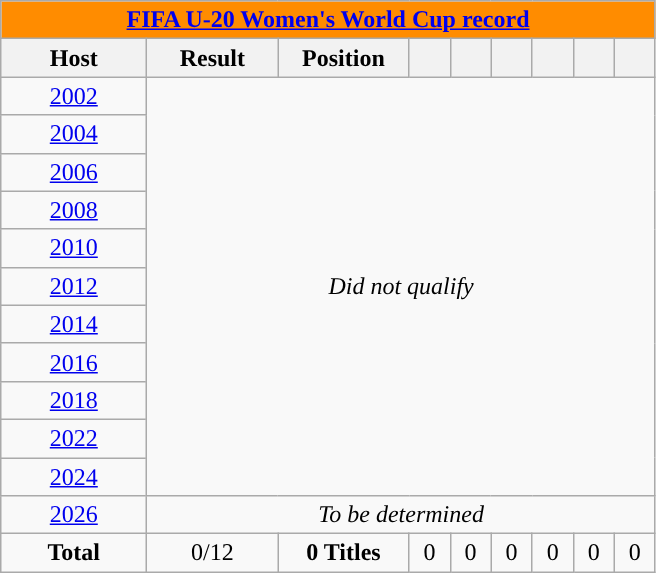<table class="wikitable collapsible" style="text-align: center;">
<tr>
<th colspan=9 style="background: #FF8C00; color: #0000FF;"><a href='#'>FIFA U-20 Women's World Cup record</a></th>
</tr>
<tr>
<th width="90">Host</th>
<th width="80">Result</th>
<th width="80">Position</th>
<th width="20"></th>
<th width="20"></th>
<th width="20"></th>
<th width="20"></th>
<th width="20"></th>
<th width="20"></th>
</tr>
<tr>
<td> <a href='#'>2002</a></td>
<td rowspan=11 colspan=9><em>Did not qualify</em></td>
</tr>
<tr>
<td> <a href='#'>2004</a></td>
</tr>
<tr>
<td> <a href='#'>2006</a></td>
</tr>
<tr>
<td> <a href='#'>2008</a></td>
</tr>
<tr>
<td> <a href='#'>2010</a></td>
</tr>
<tr>
<td> <a href='#'>2012</a></td>
</tr>
<tr>
<td> <a href='#'>2014</a></td>
</tr>
<tr>
<td> <a href='#'>2016</a></td>
</tr>
<tr>
<td> <a href='#'>2018</a></td>
</tr>
<tr>
<td> <a href='#'>2022</a></td>
</tr>
<tr>
<td> <a href='#'>2024</a></td>
</tr>
<tr>
<td> <a href='#'>2026</a></td>
<td colspan=10><em>To be determined</em></td>
</tr>
<tr>
<td><strong>Total</strong></td>
<td>0/12</td>
<td><strong>0 Titles</strong></td>
<td>0</td>
<td>0</td>
<td>0</td>
<td>0</td>
<td>0</td>
<td>0</td>
</tr>
</table>
